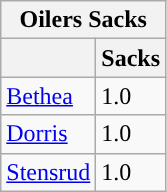<table class="wikitable">
<tr>
<th colspan="2">Oilers Sacks</th>
</tr>
<tr>
<th></th>
<th>Sacks</th>
</tr>
<tr>
<td><a href='#'>Bethea</a></td>
<td>1.0</td>
</tr>
<tr>
<td><a href='#'>Dorris</a></td>
<td>1.0</td>
</tr>
<tr>
<td><a href='#'>Stensrud</a></td>
<td>1.0</td>
</tr>
</table>
